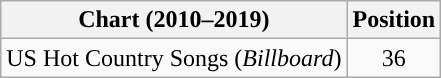<table class="wikitable">
<tr>
<th>Chart (2010–2019)</th>
<th>Position</th>
</tr>
<tr>
<td>US Hot Country Songs (<em>Billboard</em>)</td>
<td style="text-align:center;">36</td>
</tr>
</table>
